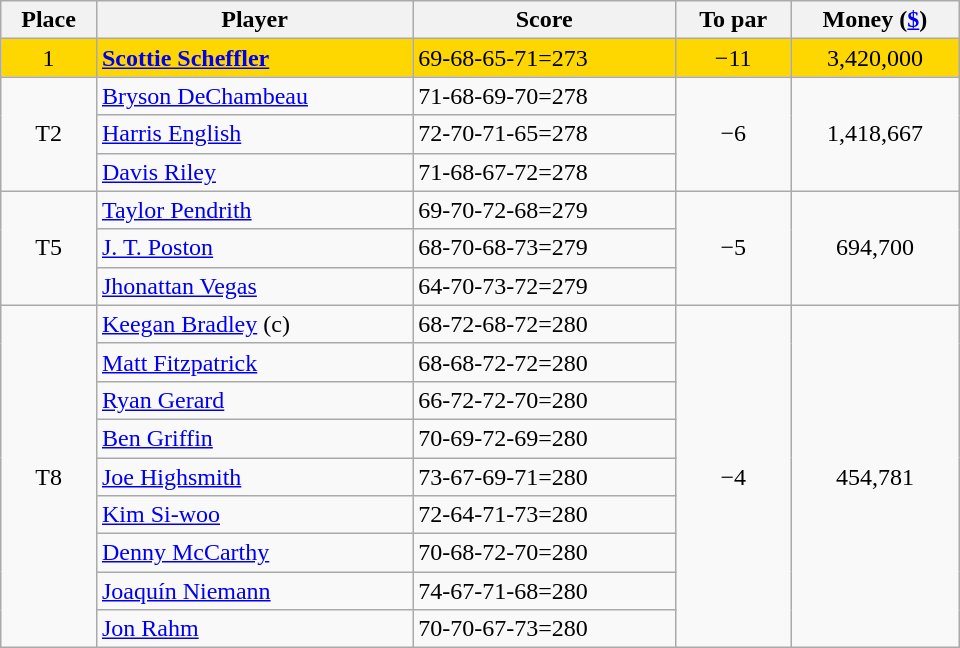<table class="wikitable" style="width:40em;margin-bottom:0;">
<tr>
<th>Place</th>
<th>Player</th>
<th>Score</th>
<th>To par</th>
<th>Money (<a href='#'>$</a>)</th>
</tr>
<tr style="background:gold">
<td align=center>1</td>
<td> <strong><a href='#'>Scottie Scheffler</a></strong></td>
<td>69-68-65-71=273</td>
<td align=center>−11</td>
<td align=center>3,420,000</td>
</tr>
<tr>
<td rowspan=3 align=center>T2</td>
<td> <a href='#'>Bryson DeChambeau</a></td>
<td>71-68-69-70=278</td>
<td rowspan=3 align=center>−6</td>
<td rowspan=3 align=center>1,418,667</td>
</tr>
<tr>
<td> <a href='#'>Harris English</a></td>
<td>72-70-71-65=278</td>
</tr>
<tr>
<td> <a href='#'>Davis Riley</a></td>
<td>71-68-67-72=278</td>
</tr>
<tr>
<td rowspan=3 align=center>T5</td>
<td> <a href='#'>Taylor Pendrith</a></td>
<td>69-70-72-68=279</td>
<td rowspan=3 align=center>−5</td>
<td rowspan=3 align=center>694,700</td>
</tr>
<tr>
<td> <a href='#'>J. T. Poston</a></td>
<td>68-70-68-73=279</td>
</tr>
<tr>
<td> <a href='#'>Jhonattan Vegas</a></td>
<td>64-70-73-72=279</td>
</tr>
<tr>
<td rowspan=9 align=center>T8</td>
<td> <a href='#'>Keegan Bradley</a> (c)</td>
<td>68-72-68-72=280</td>
<td rowspan=9 align=center>−4</td>
<td rowspan=9 align=center>454,781</td>
</tr>
<tr>
<td> <a href='#'>Matt Fitzpatrick</a></td>
<td>68-68-72-72=280</td>
</tr>
<tr>
<td> <a href='#'>Ryan Gerard</a></td>
<td>66-72-72-70=280</td>
</tr>
<tr>
<td> <a href='#'>Ben Griffin</a></td>
<td>70-69-72-69=280</td>
</tr>
<tr>
<td> <a href='#'>Joe Highsmith</a></td>
<td>73-67-69-71=280</td>
</tr>
<tr>
<td> <a href='#'>Kim Si-woo</a></td>
<td>72-64-71-73=280</td>
</tr>
<tr>
<td> <a href='#'>Denny McCarthy</a></td>
<td>70-68-72-70=280</td>
</tr>
<tr>
<td> <a href='#'>Joaquín Niemann</a></td>
<td>74-67-71-68=280</td>
</tr>
<tr>
<td> <a href='#'>Jon Rahm</a></td>
<td>70-70-67-73=280</td>
</tr>
</table>
